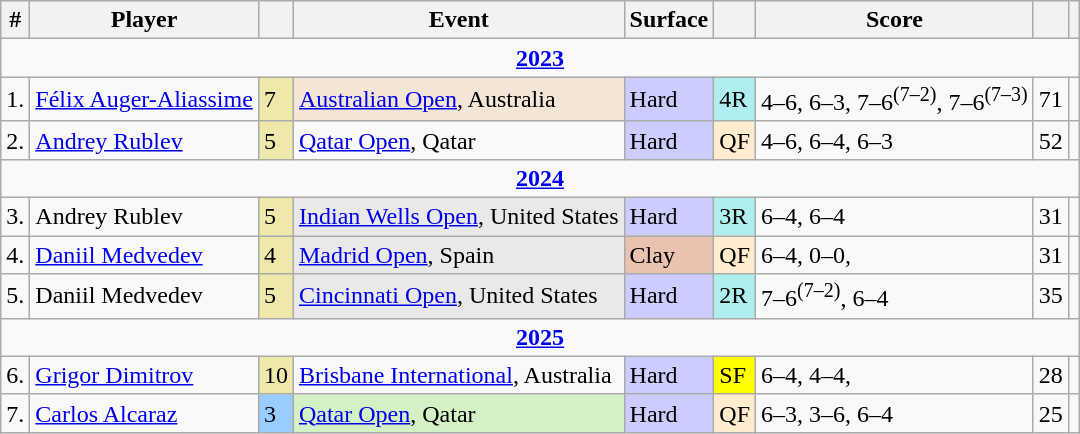<table class="wikitable sortable">
<tr>
<th class="unsortable">#</th>
<th>Player</th>
<th></th>
<th>Event</th>
<th>Surface</th>
<th class="unsortable"></th>
<th class="unsortable">Score</th>
<th class="unsortable"></th>
<th class="unsortable"></th>
</tr>
<tr>
<td colspan="9" align=center><strong><a href='#'>2023</a></strong></td>
</tr>
<tr>
<td>1.</td>
<td> <a href='#'>Félix Auger-Aliassime</a></td>
<td bgcolor=eee8aa>7</td>
<td bgcolor=f3e6d7><a href='#'>Australian Open</a>, Australia</td>
<td bgcolor=ccccff>Hard</td>
<td bgcolor=afeeee>4R</td>
<td>4–6, 6–3, 7–6<sup>(7–2)</sup>, 7–6<sup>(7–3)</sup></td>
<td>71</td>
<td></td>
</tr>
<tr>
<td>2.</td>
<td> <a href='#'>Andrey Rublev</a></td>
<td bgcolor=eee8aa>5</td>
<td><a href='#'>Qatar Open</a>, Qatar</td>
<td bgcolor=ccccff>Hard</td>
<td bgcolor=ffebcd>QF</td>
<td>4–6, 6–4, 6–3</td>
<td>52</td>
<td></td>
</tr>
<tr>
<td colspan="9" align=center><strong><a href='#'>2024</a></strong></td>
</tr>
<tr>
<td>3.</td>
<td> Andrey Rublev</td>
<td bgcolor=eee8aa>5</td>
<td bgcolor=e9e9e9><a href='#'>Indian Wells Open</a>, United States</td>
<td bgcolor=ccccff>Hard</td>
<td bgcolor=afeeee>3R</td>
<td>6–4, 6–4</td>
<td>31</td>
<td></td>
</tr>
<tr>
<td>4.</td>
<td> <a href='#'>Daniil Medvedev</a></td>
<td bgcolor=eee8aa>4</td>
<td bgcolor=e9e9e9><a href='#'>Madrid Open</a>, Spain</td>
<td bgcolor=ebc2af>Clay</td>
<td bgcolor=ffebcd>QF</td>
<td>6–4, 0–0, </td>
<td>31</td>
<td></td>
</tr>
<tr>
<td>5.</td>
<td> Daniil Medvedev</td>
<td bgcolor=eee8aa>5</td>
<td bgcolor=e9e9e9><a href='#'>Cincinnati Open</a>, United States</td>
<td bgcolor=ccccff>Hard</td>
<td bgcolor=afeeee>2R</td>
<td>7–6<sup>(7–2)</sup>, 6–4</td>
<td>35</td>
<td></td>
</tr>
<tr>
<td colspan="9" align=center><strong><a href='#'>2025</a></strong></td>
</tr>
<tr>
<td>6.</td>
<td> <a href='#'>Grigor Dimitrov</a></td>
<td bgcolor=eee8aa>10</td>
<td><a href='#'>Brisbane International</a>, Australia</td>
<td bgcolor=ccccff>Hard</td>
<td bgcolor=yellow>SF</td>
<td>6–4, 4–4, </td>
<td>28</td>
<td></td>
</tr>
<tr>
<td>7.</td>
<td> <a href='#'>Carlos Alcaraz</a></td>
<td bgcolor=99ccff>3</td>
<td bgcolor=d4f1c5><a href='#'>Qatar Open</a>, Qatar</td>
<td bgcolor=ccccff>Hard</td>
<td bgcolor=ffebcd>QF</td>
<td>6–3, 3–6, 6–4</td>
<td>25</td>
<td></td>
</tr>
</table>
